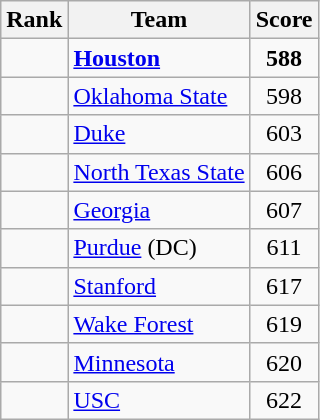<table class="wikitable sortable" style="text-align:center">
<tr>
<th dat-sort-type=number>Rank</th>
<th>Team</th>
<th>Score</th>
</tr>
<tr>
<td></td>
<td align=left><strong><a href='#'>Houston</a></strong></td>
<td><strong>588</strong></td>
</tr>
<tr>
<td></td>
<td align=left><a href='#'>Oklahoma State</a></td>
<td>598</td>
</tr>
<tr>
<td></td>
<td align=left><a href='#'>Duke</a></td>
<td>603</td>
</tr>
<tr>
<td></td>
<td align=left><a href='#'>North Texas State</a></td>
<td>606</td>
</tr>
<tr>
<td></td>
<td align=left><a href='#'>Georgia</a></td>
<td>607</td>
</tr>
<tr>
<td></td>
<td align=left><a href='#'>Purdue</a> (DC)</td>
<td>611</td>
</tr>
<tr>
<td></td>
<td align=left><a href='#'>Stanford</a></td>
<td>617</td>
</tr>
<tr>
<td></td>
<td align=left><a href='#'>Wake Forest</a></td>
<td>619</td>
</tr>
<tr>
<td></td>
<td align=left><a href='#'>Minnesota</a></td>
<td>620</td>
</tr>
<tr>
<td></td>
<td align=left><a href='#'>USC</a></td>
<td>622</td>
</tr>
</table>
